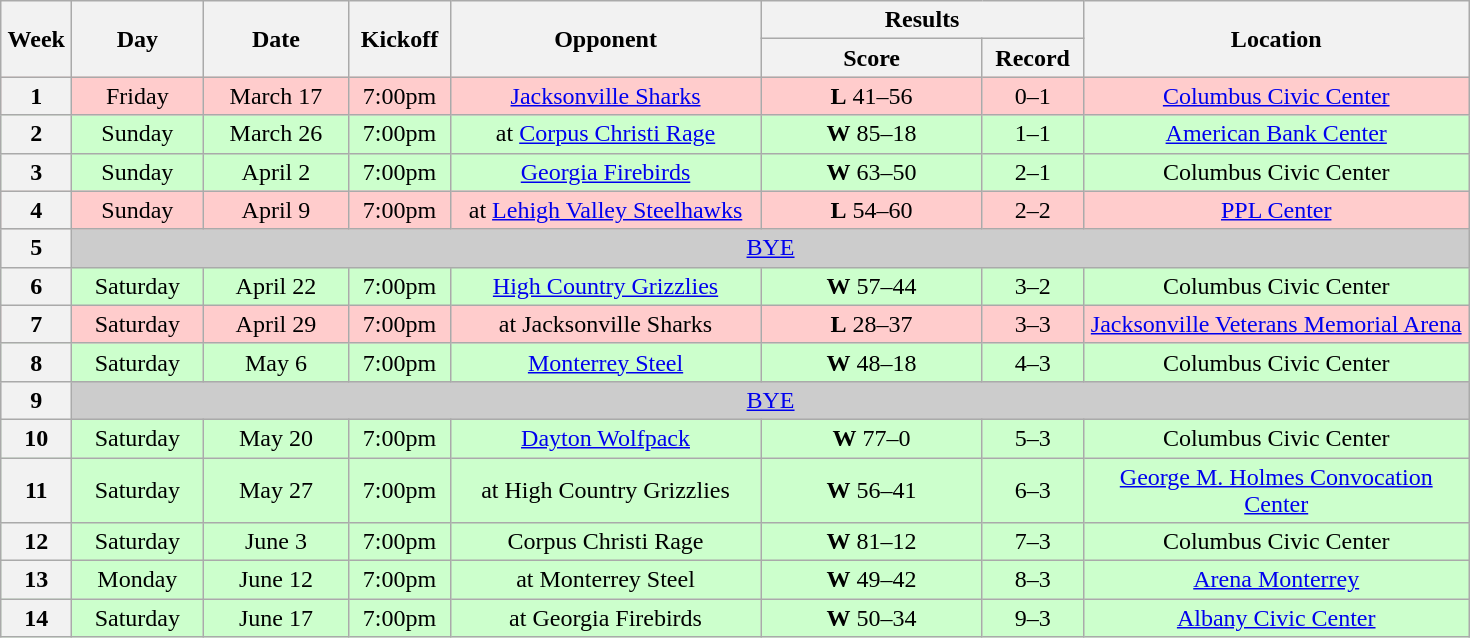<table class="wikitable">
<tr>
<th rowspan="2" width="40">Week</th>
<th rowspan="2" width="80">Day</th>
<th rowspan="2" width="90">Date</th>
<th rowspan="2" width="60">Kickoff</th>
<th rowspan="2" width="200">Opponent</th>
<th colspan="2" width="200">Results</th>
<th rowspan="2" width="250">Location</th>
</tr>
<tr>
<th width="140">Score</th>
<th width="60">Record</th>
</tr>
<tr align="center" bgcolor=#FFCCCC>
<th>1</th>
<td>Friday</td>
<td>March 17</td>
<td>7:00pm</td>
<td><a href='#'>Jacksonville Sharks</a></td>
<td><strong>L</strong> 41–56</td>
<td>0–1</td>
<td><a href='#'>Columbus Civic Center</a></td>
</tr>
<tr align="center" bgcolor=#CCFFCC>
<th>2</th>
<td>Sunday</td>
<td>March 26</td>
<td>7:00pm</td>
<td>at <a href='#'>Corpus Christi Rage</a></td>
<td><strong>W</strong> 85–18</td>
<td>1–1</td>
<td><a href='#'>American Bank Center</a></td>
</tr>
<tr align="center" bgcolor=#CCFFCC>
<th>3</th>
<td>Sunday</td>
<td>April 2</td>
<td>7:00pm</td>
<td><a href='#'>Georgia Firebirds</a></td>
<td><strong>W</strong> 63–50</td>
<td>2–1</td>
<td>Columbus Civic Center</td>
</tr>
<tr align="center" bgcolor=#FFCCCC>
<th>4</th>
<td>Sunday</td>
<td>April 9</td>
<td>7:00pm</td>
<td>at <a href='#'>Lehigh Valley Steelhawks</a></td>
<td><strong>L</strong> 54–60</td>
<td>2–2</td>
<td><a href='#'>PPL Center</a></td>
</tr>
<tr align="center" bgcolor="#CCCCCC">
<th>5</th>
<td colSpan=7><a href='#'>BYE</a></td>
</tr>
<tr align="center" bgcolor=#CCFFCC>
<th>6</th>
<td>Saturday</td>
<td>April 22</td>
<td>7:00pm</td>
<td><a href='#'>High Country Grizzlies</a></td>
<td><strong>W</strong> 57–44</td>
<td>3–2</td>
<td>Columbus Civic Center</td>
</tr>
<tr align="center" bgcolor=#FFCCCC>
<th>7</th>
<td>Saturday</td>
<td>April 29</td>
<td>7:00pm</td>
<td>at Jacksonville Sharks</td>
<td><strong>L</strong> 28–37</td>
<td>3–3</td>
<td><a href='#'>Jacksonville Veterans Memorial Arena</a></td>
</tr>
<tr align="center" bgcolor=#CCFFCC>
<th>8</th>
<td>Saturday</td>
<td>May 6</td>
<td>7:00pm</td>
<td><a href='#'>Monterrey Steel</a></td>
<td><strong>W</strong> 48–18</td>
<td>4–3</td>
<td>Columbus Civic Center</td>
</tr>
<tr align="center" bgcolor="#CCCCCC">
<th>9</th>
<td colSpan=7><a href='#'>BYE</a></td>
</tr>
<tr align="center" bgcolor=#CCFFCC>
<th>10</th>
<td>Saturday</td>
<td>May 20</td>
<td>7:00pm</td>
<td><a href='#'>Dayton Wolfpack</a></td>
<td><strong>W</strong> 77–0</td>
<td>5–3</td>
<td>Columbus Civic Center</td>
</tr>
<tr align="center" bgcolor=#CCFFCC>
<th>11</th>
<td>Saturday</td>
<td>May 27</td>
<td>7:00pm</td>
<td>at High Country Grizzlies</td>
<td><strong>W</strong> 56–41</td>
<td>6–3</td>
<td><a href='#'>George M. Holmes Convocation Center</a></td>
</tr>
<tr align="center" bgcolor=#CCFFCC>
<th>12</th>
<td>Saturday</td>
<td>June 3</td>
<td>7:00pm</td>
<td>Corpus Christi Rage</td>
<td><strong>W</strong> 81–12</td>
<td>7–3</td>
<td>Columbus Civic Center</td>
</tr>
<tr align="center" bgcolor="#CCFFCC">
<th>13</th>
<td>Monday</td>
<td>June 12</td>
<td>7:00pm</td>
<td>at Monterrey Steel</td>
<td><strong>W</strong> 49–42</td>
<td>8–3</td>
<td><a href='#'>Arena Monterrey</a></td>
</tr>
<tr align="center" bgcolor=#CCFFCC>
<th>14</th>
<td>Saturday</td>
<td>June 17</td>
<td>7:00pm</td>
<td>at Georgia Firebirds</td>
<td><strong>W</strong> 50–34</td>
<td>9–3</td>
<td><a href='#'>Albany Civic Center</a></td>
</tr>
</table>
